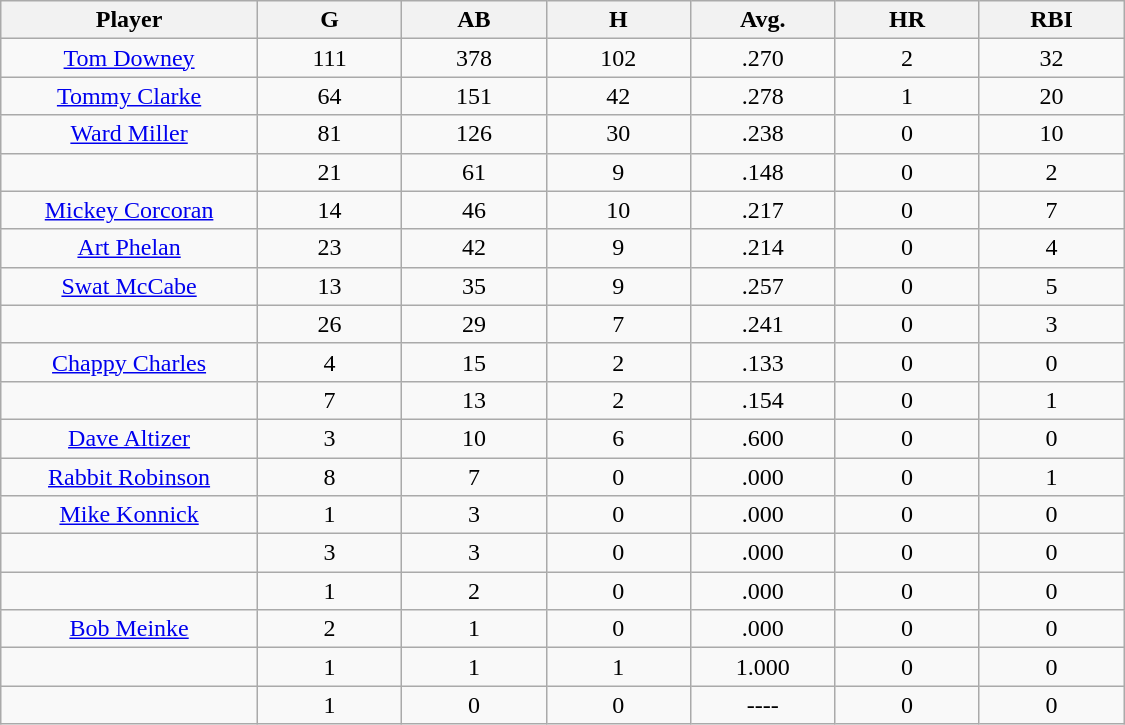<table class="wikitable sortable">
<tr>
<th bgcolor="#DDDDFF" width="16%">Player</th>
<th bgcolor="#DDDDFF" width="9%">G</th>
<th bgcolor="#DDDDFF" width="9%">AB</th>
<th bgcolor="#DDDDFF" width="9%">H</th>
<th bgcolor="#DDDDFF" width="9%">Avg.</th>
<th bgcolor="#DDDDFF" width="9%">HR</th>
<th bgcolor="#DDDDFF" width="9%">RBI</th>
</tr>
<tr align="center">
<td><a href='#'>Tom Downey</a></td>
<td>111</td>
<td>378</td>
<td>102</td>
<td>.270</td>
<td>2</td>
<td>32</td>
</tr>
<tr align=center>
<td><a href='#'>Tommy Clarke</a></td>
<td>64</td>
<td>151</td>
<td>42</td>
<td>.278</td>
<td>1</td>
<td>20</td>
</tr>
<tr align=center>
<td><a href='#'>Ward Miller</a></td>
<td>81</td>
<td>126</td>
<td>30</td>
<td>.238</td>
<td>0</td>
<td>10</td>
</tr>
<tr align=center>
<td></td>
<td>21</td>
<td>61</td>
<td>9</td>
<td>.148</td>
<td>0</td>
<td>2</td>
</tr>
<tr align="center">
<td><a href='#'>Mickey Corcoran</a></td>
<td>14</td>
<td>46</td>
<td>10</td>
<td>.217</td>
<td>0</td>
<td>7</td>
</tr>
<tr align=center>
<td><a href='#'>Art Phelan</a></td>
<td>23</td>
<td>42</td>
<td>9</td>
<td>.214</td>
<td>0</td>
<td>4</td>
</tr>
<tr align=center>
<td><a href='#'>Swat McCabe</a></td>
<td>13</td>
<td>35</td>
<td>9</td>
<td>.257</td>
<td>0</td>
<td>5</td>
</tr>
<tr align=center>
<td></td>
<td>26</td>
<td>29</td>
<td>7</td>
<td>.241</td>
<td>0</td>
<td>3</td>
</tr>
<tr align="center">
<td><a href='#'>Chappy Charles</a></td>
<td>4</td>
<td>15</td>
<td>2</td>
<td>.133</td>
<td>0</td>
<td>0</td>
</tr>
<tr align=center>
<td></td>
<td>7</td>
<td>13</td>
<td>2</td>
<td>.154</td>
<td>0</td>
<td>1</td>
</tr>
<tr align="center">
<td><a href='#'>Dave Altizer</a></td>
<td>3</td>
<td>10</td>
<td>6</td>
<td>.600</td>
<td>0</td>
<td>0</td>
</tr>
<tr align=center>
<td><a href='#'>Rabbit Robinson</a></td>
<td>8</td>
<td>7</td>
<td>0</td>
<td>.000</td>
<td>0</td>
<td>1</td>
</tr>
<tr align=center>
<td><a href='#'>Mike Konnick</a></td>
<td>1</td>
<td>3</td>
<td>0</td>
<td>.000</td>
<td>0</td>
<td>0</td>
</tr>
<tr align=center>
<td></td>
<td>3</td>
<td>3</td>
<td>0</td>
<td>.000</td>
<td>0</td>
<td>0</td>
</tr>
<tr align="center">
<td></td>
<td>1</td>
<td>2</td>
<td>0</td>
<td>.000</td>
<td>0</td>
<td>0</td>
</tr>
<tr align="center">
<td><a href='#'>Bob Meinke</a></td>
<td>2</td>
<td>1</td>
<td>0</td>
<td>.000</td>
<td>0</td>
<td>0</td>
</tr>
<tr align=center>
<td></td>
<td>1</td>
<td>1</td>
<td>1</td>
<td>1.000</td>
<td>0</td>
<td>0</td>
</tr>
<tr align="center">
<td></td>
<td>1</td>
<td>0</td>
<td>0</td>
<td>----</td>
<td>0</td>
<td>0</td>
</tr>
</table>
